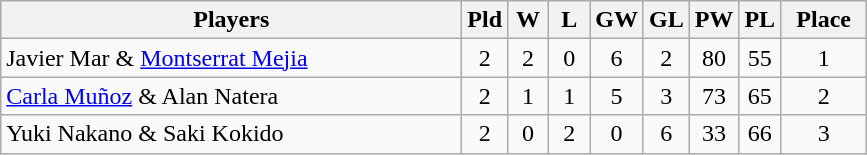<table class=wikitable style="text-align:center">
<tr>
<th width=300>Players</th>
<th width=20>Pld</th>
<th width=20>W</th>
<th width=20>L</th>
<th width=20>GW</th>
<th width=20>GL</th>
<th width=20>PW</th>
<th width=20>PL</th>
<th width=50>Place</th>
</tr>
<tr>
<td align=left> Javier Mar & <a href='#'>Montserrat Mejia</a></td>
<td>2</td>
<td>2</td>
<td>0</td>
<td>6</td>
<td>2</td>
<td>80</td>
<td>55</td>
<td>1</td>
</tr>
<tr>
<td align=left> <a href='#'>Carla Muñoz</a> & Alan Natera</td>
<td>2</td>
<td>1</td>
<td>1</td>
<td>5</td>
<td>3</td>
<td>73</td>
<td>65</td>
<td>2</td>
</tr>
<tr>
<td align=left> Yuki Nakano & Saki Kokido</td>
<td>2</td>
<td>0</td>
<td>2</td>
<td>0</td>
<td>6</td>
<td>33</td>
<td>66</td>
<td>3</td>
</tr>
</table>
